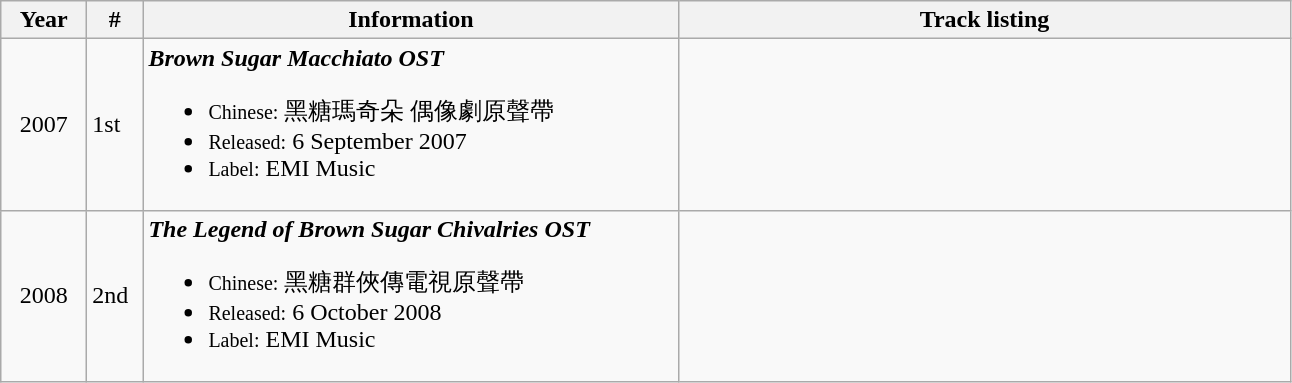<table class="wikitable">
<tr>
<th style="width:50px;">Year</th>
<th style="width:30px;">#</th>
<th style="width:350px;">Information</th>
<th style="width:400px;">Track listing</th>
</tr>
<tr>
<td style="text-align:center">2007</td>
<td>1st</td>
<td><strong><em>Brown Sugar Macchiato OST</em></strong><br><ul><li><small>Chinese:</small> 黑糖瑪奇朵 偶像劇原聲帶</li><li><small>Released:</small> 6 September 2007</li><li><small>Label:</small> EMI Music</li></ul></td>
<td style="font-size: 85%;"></td>
</tr>
<tr>
<td style="text-align:center">2008</td>
<td>2nd</td>
<td><strong><em>The Legend of Brown Sugar Chivalries OST</em></strong><br><ul><li><small>Chinese:</small> 黑糖群俠傳電視原聲帶</li><li><small>Released:</small> 6 October 2008</li><li><small>Label:</small> EMI Music</li></ul></td>
<td style="font-size: 85%;"></td>
</tr>
</table>
